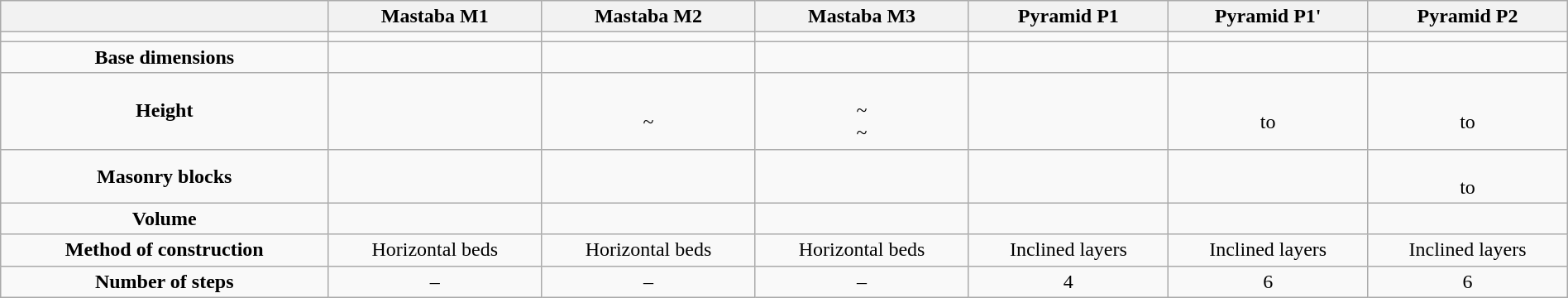<table width="100%" class="wikitable">
<tr>
<th></th>
<th>Mastaba M1</th>
<th>Mastaba M2</th>
<th>Mastaba M3</th>
<th>Pyramid P1</th>
<th>Pyramid P1'</th>
<th>Pyramid P2</th>
</tr>
<tr align="center">
<td></td>
<td></td>
<td></td>
<td></td>
<td></td>
<td></td>
<td></td>
</tr>
<tr align="center">
<td><strong>Base dimensions</strong></td>
<td></td>
<td></td>
<td><br></td>
<td><br></td>
<td><br></td>
<td><br></td>
</tr>
<tr align="center">
<td><strong>Height</strong></td>
<td></td>
<td><br>~</td>
<td><br>~<br>~</td>
<td></td>
<td> <br>to<br> </td>
<td> <br>to<br> </td>
</tr>
<tr align="center">
<td><strong>Masonry blocks</strong></td>
<td></td>
<td></td>
<td></td>
<td></td>
<td></td>
<td> <br>to<br> </td>
</tr>
<tr align="center">
<td><strong>Volume</strong></td>
<td></td>
<td></td>
<td></td>
<td></td>
<td></td>
<td></td>
</tr>
<tr align="center">
<td><strong>Method of construction</strong></td>
<td>Horizontal beds</td>
<td>Horizontal beds</td>
<td>Horizontal beds</td>
<td>Inclined layers</td>
<td>Inclined layers</td>
<td>Inclined layers</td>
</tr>
<tr align="center">
<td><strong>Number of steps</strong></td>
<td>–</td>
<td>–</td>
<td>–</td>
<td>4</td>
<td>6</td>
<td>6</td>
</tr>
</table>
